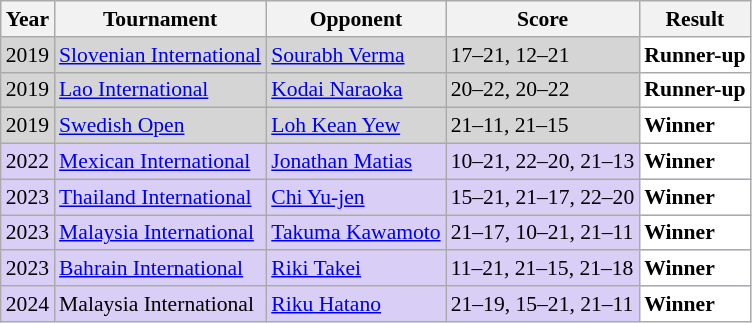<table class="sortable wikitable" style="font-size: 90%;">
<tr>
<th>Year</th>
<th>Tournament</th>
<th>Opponent</th>
<th>Score</th>
<th>Result</th>
</tr>
<tr style="background:#D5D5D5">
<td align="center">2019</td>
<td align="left"><a href='#'>Slovenian International</a></td>
<td align="left"> <a href='#'>Sourabh Verma</a></td>
<td align="left">17–21, 12–21</td>
<td style="text-align:left; background:white"> <strong>Runner-up</strong></td>
</tr>
<tr style="background:#D5D5D5">
<td align="center">2019</td>
<td align="left"><a href='#'>Lao International</a></td>
<td align="left"> <a href='#'>Kodai Naraoka</a></td>
<td align="left">20–22, 20–22</td>
<td style="text-align:left; background:white"> <strong>Runner-up</strong></td>
</tr>
<tr style="background:#D5D5D5">
<td align="center">2019</td>
<td align="left"><a href='#'>Swedish Open</a></td>
<td align="left"> <a href='#'>Loh Kean Yew</a></td>
<td align="left">21–11, 21–15</td>
<td style="text-align:left; background:white"> <strong>Winner</strong></td>
</tr>
<tr style="background:#D8CEF6">
<td align="center">2022</td>
<td align="left"><a href='#'>Mexican International</a></td>
<td align="left"> <a href='#'>Jonathan Matias</a></td>
<td align="left">10–21, 22–20, 21–13</td>
<td style="text-align:left; background:white"> <strong>Winner</strong></td>
</tr>
<tr style="background:#D8CEF6">
<td align="center">2023</td>
<td align="left"><a href='#'>Thailand International</a></td>
<td align="left"> <a href='#'>Chi Yu-jen</a></td>
<td align="left">15–21, 21–17, 22–20</td>
<td style="text-align:left; background:white"> <strong>Winner</strong></td>
</tr>
<tr style="background:#D8CEF6">
<td align="center">2023</td>
<td align="left"><a href='#'>Malaysia International</a></td>
<td align="left"> <a href='#'>Takuma Kawamoto</a></td>
<td align="left">21–17, 10–21, 21–11</td>
<td style="text-align:left; background:white"> <strong>Winner</strong></td>
</tr>
<tr style="background:#D8CEF6">
<td align="center">2023</td>
<td align="left"><a href='#'>Bahrain International</a></td>
<td align="left"> <a href='#'>Riki Takei</a></td>
<td align="left">11–21, 21–15, 21–18</td>
<td style="text-align:left; background:white"> <strong>Winner</strong></td>
</tr>
<tr style="background:#D8CEF6">
<td align="center">2024</td>
<td align="left">Malaysia International</td>
<td align="left"> <a href='#'>Riku Hatano</a></td>
<td align="left">21–19, 15–21, 21–11</td>
<td style="text-align:left; background:white"> <strong>Winner</strong></td>
</tr>
</table>
